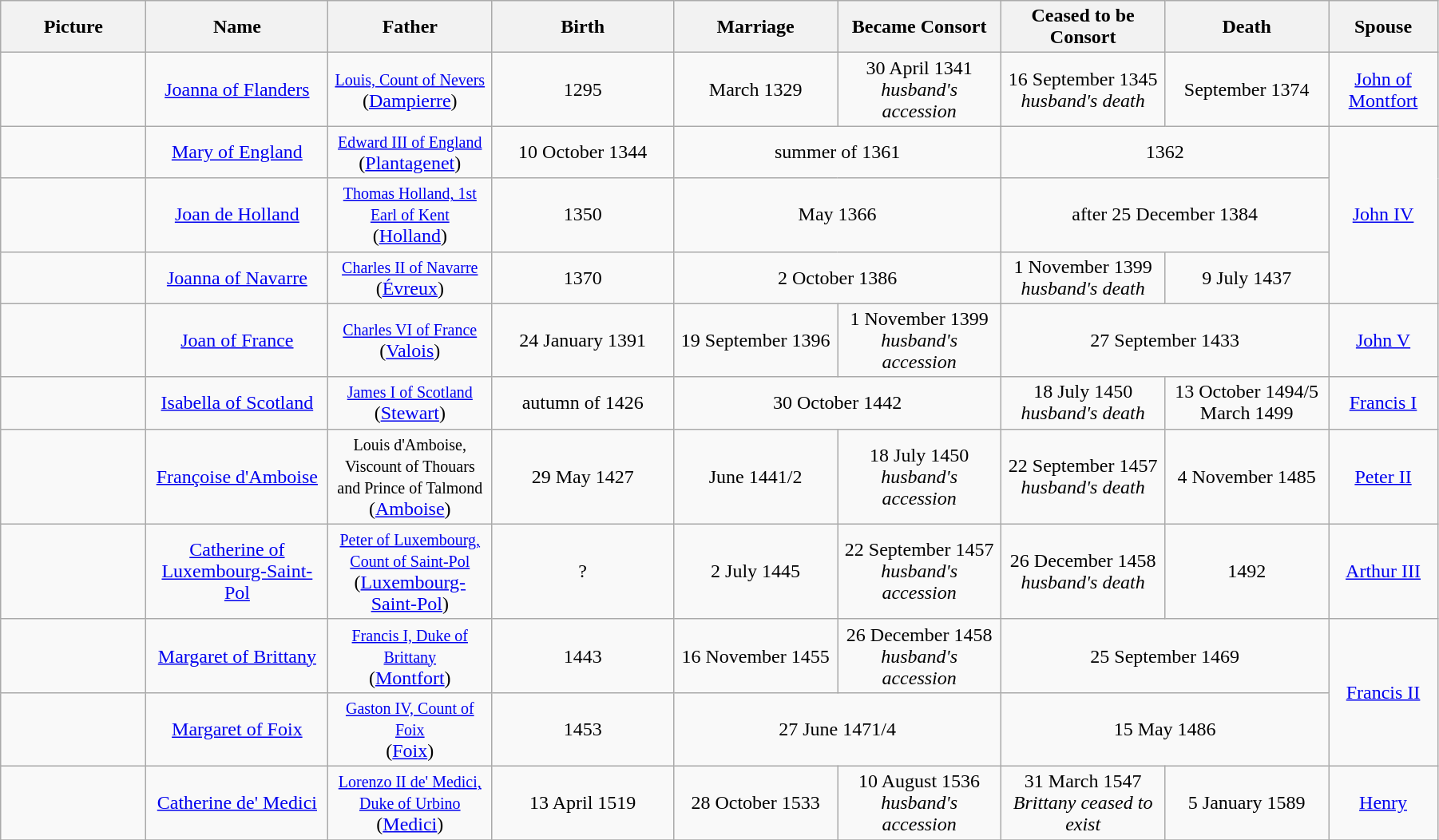<table width=95% class="wikitable">
<tr>
<th width = "8%">Picture</th>
<th width = "10%">Name</th>
<th width = "9%">Father</th>
<th width = "10%">Birth</th>
<th width = "9%">Marriage</th>
<th width = "9%">Became Consort</th>
<th width = "9%">Ceased to be Consort</th>
<th width = "9%">Death</th>
<th width = "6%">Spouse</th>
</tr>
<tr>
<td align="center"></td>
<td align="center"><a href='#'>Joanna of Flanders</a><br></td>
<td align="center"><small><a href='#'>Louis, Count of Nevers</a></small><br> (<a href='#'>Dampierre</a>)</td>
<td align="center">1295</td>
<td align="center">March 1329</td>
<td align="center">30 April 1341<br><em>husband's accession</em></td>
<td align="center">16 September 1345<br><em>husband's death</em></td>
<td align="center">September 1374</td>
<td align="center"><a href='#'>John of Montfort</a></td>
</tr>
<tr>
<td align="center"></td>
<td align="center"><a href='#'>Mary of England</a><br></td>
<td align="center"><small><a href='#'>Edward III of England</a></small><br>(<a href='#'>Plantagenet</a>)</td>
<td align="center">10 October 1344</td>
<td align="center" colspan="2">summer of 1361</td>
<td align="center" colspan="2">1362</td>
<td align="center" rowspan="3"><a href='#'>John IV</a></td>
</tr>
<tr>
<td align="center"></td>
<td align="center"><a href='#'>Joan de Holland</a><br></td>
<td align="center"><small><a href='#'>Thomas Holland, 1st Earl of Kent</a></small><br>(<a href='#'>Holland</a>)</td>
<td align=center>1350</td>
<td align="center" colspan="2">May 1366</td>
<td align="center" colspan="2">after 25 December 1384</td>
</tr>
<tr>
<td align="center"></td>
<td align="center"><a href='#'>Joanna of Navarre</a><br></td>
<td align=center><small><a href='#'>Charles II of Navarre</a></small><br>(<a href='#'>Évreux</a>)</td>
<td align="center">1370</td>
<td align="center" colspan="2">2 October 1386</td>
<td align="center">1 November 1399<br><em>husband's death</em></td>
<td align="center">9 July 1437</td>
</tr>
<tr>
<td align="center"></td>
<td align="center"><a href='#'>Joan of France</a><br></td>
<td align="center"><small><a href='#'>Charles VI of France</a></small><br> (<a href='#'>Valois</a>)</td>
<td align="center">24 January 1391</td>
<td align="center">19 September 1396</td>
<td align="center">1 November 1399<br><em>husband's accession</em></td>
<td align="center" colspan="2">27 September 1433</td>
<td align="center"><a href='#'>John V</a></td>
</tr>
<tr>
<td align="center"></td>
<td align="center"><a href='#'>Isabella of Scotland</a><br></td>
<td align="center"><small><a href='#'>James I of Scotland</a></small><br> (<a href='#'>Stewart</a>)</td>
<td align="center">autumn of 1426</td>
<td align="center" colspan="2">30 October 1442</td>
<td align="center">18 July 1450<br><em>husband's death</em></td>
<td align="center">13 October 1494/5 March 1499</td>
<td align="center"><a href='#'>Francis I</a></td>
</tr>
<tr>
<td align="center"></td>
<td align="center"><a href='#'>Françoise d'Amboise</a><br></td>
<td align="center"><small>Louis d'Amboise, Viscount of Thouars and Prince of Talmond</small><br>(<a href='#'>Amboise</a>)</td>
<td align="center">29 May 1427</td>
<td align="center">June 1441/2</td>
<td align="center">18 July 1450<br><em>husband's accession</em></td>
<td align="center">22 September 1457<br><em>husband's death</em></td>
<td align="center">4 November 1485</td>
<td align="center"><a href='#'>Peter II</a></td>
</tr>
<tr>
<td align="center"></td>
<td align="center"><a href='#'>Catherine of Luxembourg-Saint-Pol</a><br></td>
<td align="center"><small><a href='#'>Peter of Luxembourg, Count of Saint-Pol</a></small><br>(<a href='#'>Luxembourg-Saint-Pol</a>)</td>
<td align="center">?</td>
<td align="center">2 July 1445</td>
<td align="center">22 September 1457<br><em>husband's accession</em></td>
<td align="center">26 December 1458<br><em>husband's death</em></td>
<td align="center">1492</td>
<td align="center"><a href='#'>Arthur III</a></td>
</tr>
<tr>
<td align="center"></td>
<td align="center"><a href='#'>Margaret of Brittany</a><br></td>
<td align="center"><small><a href='#'>Francis I, Duke of Brittany</a></small><br>(<a href='#'>Montfort</a>)</td>
<td align="center">1443</td>
<td align="center">16 November 1455</td>
<td align="center">26 December 1458<br><em>husband's accession</em></td>
<td align="center" colspan="2">25 September 1469</td>
<td align="center" rowspan="2"><a href='#'>Francis II</a></td>
</tr>
<tr>
<td align="center"></td>
<td align="center"><a href='#'>Margaret of Foix</a><br></td>
<td align="center"><small><a href='#'>Gaston IV, Count of Foix</a></small><br>(<a href='#'>Foix</a>)</td>
<td align=center>1453</td>
<td align="center" colspan="2">27 June 1471/4</td>
<td align="center" colspan="2">15 May 1486</td>
</tr>
<tr>
<td align="center"></td>
<td align="center"><a href='#'>Catherine de' Medici</a><br></td>
<td align="center"><small><a href='#'>Lorenzo II de' Medici, Duke of Urbino</a></small> <br> (<a href='#'>Medici</a>)</td>
<td align=center>13 April 1519</td>
<td align=center>28 October 1533</td>
<td align="center">10 August 1536<br><em>husband's accession</em></td>
<td align=center>31 March 1547<br><em>Brittany ceased to exist</em></td>
<td align=center>5 January 1589</td>
<td align=center><a href='#'>Henry</a></td>
</tr>
<tr>
</tr>
</table>
